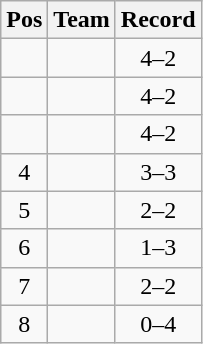<table class=wikitable style=text-align:center>
<tr>
<th>Pos</th>
<th>Team</th>
<th>Record</th>
</tr>
<tr>
<td></td>
<td style="text-align:left;"></td>
<td>4–2</td>
</tr>
<tr>
<td></td>
<td style="text-align:left;"></td>
<td>4–2</td>
</tr>
<tr>
<td></td>
<td style="text-align:left;"></td>
<td>4–2</td>
</tr>
<tr>
<td>4</td>
<td style="text-align:left;"></td>
<td>3–3</td>
</tr>
<tr>
<td>5</td>
<td style="text-align:left;"></td>
<td>2–2</td>
</tr>
<tr>
<td>6</td>
<td style="text-align:left;"></td>
<td>1–3</td>
</tr>
<tr>
<td>7</td>
<td style="text-align:left;"></td>
<td>2–2</td>
</tr>
<tr>
<td>8</td>
<td style="text-align:left;"></td>
<td>0–4</td>
</tr>
</table>
